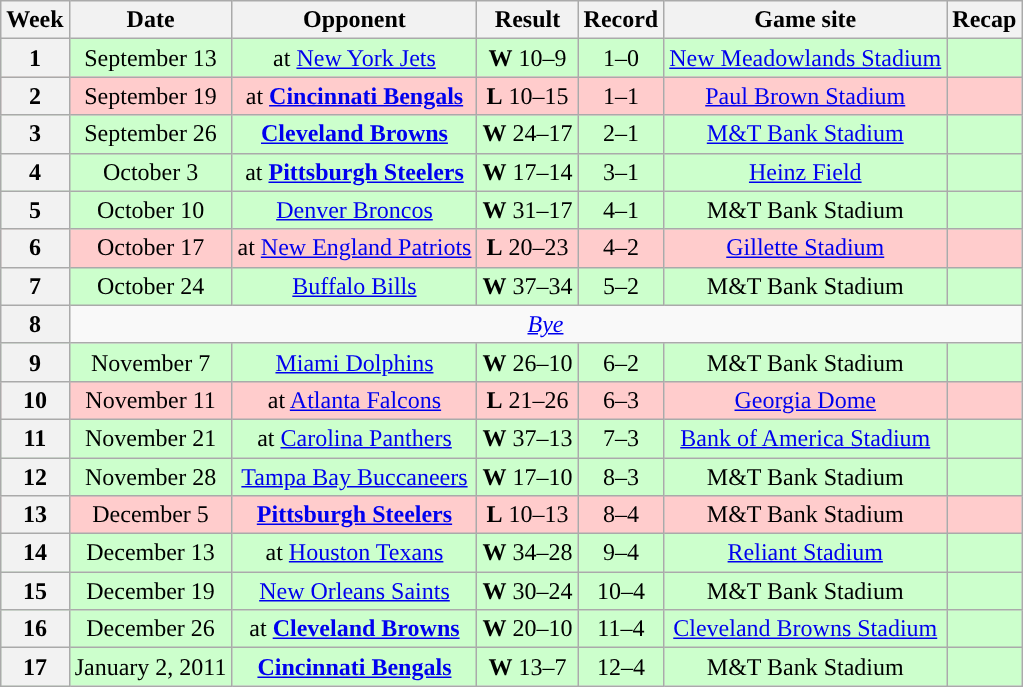<table class="wikitable" style="text-align:center">
<tr>
<th>Week</th>
<th>Date</th>
<th>Opponent</th>
<th>Result</th>
<th>Record</th>
<th>Game site</th>
<th>Recap</th>
</tr>
<tr style="background:#cfc;">
<th>1</th>
<td>September 13</td>
<td>at <a href='#'>New York Jets</a></td>
<td><strong>W</strong> 10–9</td>
<td>1–0</td>
<td><a href='#'>New Meadowlands Stadium</a></td>
<td></td>
</tr>
<tr style="background:#fcc;">
<th>2</th>
<td>September 19</td>
<td>at <strong> <a href='#'>Cincinnati Bengals</a></strong></td>
<td><strong>L</strong> 10–15</td>
<td>1–1</td>
<td><a href='#'>Paul Brown Stadium</a></td>
<td></td>
</tr>
<tr style="background:#cfc;">
<th>3</th>
<td>September 26</td>
<td><strong><a href='#'>Cleveland Browns</a></strong></td>
<td><strong>W</strong> 24–17</td>
<td>2–1</td>
<td><a href='#'>M&T Bank Stadium</a></td>
<td></td>
</tr>
<tr style="background:#cfc;">
<th>4</th>
<td>October 3</td>
<td>at <strong><a href='#'>Pittsburgh Steelers</a></strong></td>
<td><strong>W</strong> 17–14</td>
<td>3–1</td>
<td><a href='#'>Heinz Field</a></td>
<td></td>
</tr>
<tr style="background:#cfc;">
<th>5</th>
<td>October 10</td>
<td><a href='#'>Denver Broncos</a></td>
<td><strong>W</strong> 31–17</td>
<td>4–1</td>
<td>M&T Bank Stadium</td>
<td></td>
</tr>
<tr style="background:#fcc;">
<th>6</th>
<td>October 17</td>
<td>at <a href='#'>New England Patriots</a></td>
<td><strong>L</strong> 20–23 </td>
<td>4–2</td>
<td><a href='#'>Gillette Stadium</a></td>
<td></td>
</tr>
<tr style="background:#cfc;">
<th>7</th>
<td>October 24</td>
<td><a href='#'>Buffalo Bills</a></td>
<td><strong>W</strong> 37–34 </td>
<td>5–2</td>
<td>M&T Bank Stadium</td>
<td></td>
</tr>
<tr>
<th>8</th>
<td colspan="8"><em><a href='#'>Bye</a></em></td>
</tr>
<tr style="background:#cfc;">
<th>9</th>
<td>November 7</td>
<td><a href='#'>Miami Dolphins</a></td>
<td><strong>W</strong> 26–10</td>
<td>6–2</td>
<td>M&T Bank Stadium</td>
<td></td>
</tr>
<tr style="background:#fcc;">
<th>10</th>
<td>November 11</td>
<td>at <a href='#'>Atlanta Falcons</a></td>
<td><strong>L</strong> 21–26</td>
<td>6–3</td>
<td><a href='#'>Georgia Dome</a></td>
<td></td>
</tr>
<tr style="background:#cfc;">
<th>11</th>
<td>November 21</td>
<td>at <a href='#'>Carolina Panthers</a></td>
<td><strong>W</strong> 37–13</td>
<td>7–3</td>
<td><a href='#'>Bank of America Stadium</a></td>
<td></td>
</tr>
<tr style="background:#cfc;">
<th>12</th>
<td>November 28</td>
<td><a href='#'>Tampa Bay Buccaneers</a></td>
<td><strong>W</strong> 17–10</td>
<td>8–3</td>
<td>M&T Bank Stadium</td>
<td></td>
</tr>
<tr style="background:#fcc;">
<th>13</th>
<td>December 5</td>
<td><strong><a href='#'>Pittsburgh Steelers</a></strong></td>
<td><strong>L</strong> 10–13</td>
<td>8–4</td>
<td>M&T Bank Stadium</td>
<td></td>
</tr>
<tr style="background:#cfc;">
<th>14</th>
<td>December 13</td>
<td>at <a href='#'>Houston Texans</a></td>
<td><strong>W</strong> 34–28 </td>
<td>9–4</td>
<td><a href='#'>Reliant Stadium</a></td>
<td></td>
</tr>
<tr style="background:#cfc;">
<th>15</th>
<td>December 19</td>
<td><a href='#'>New Orleans Saints</a></td>
<td><strong>W</strong> 30–24</td>
<td>10–4</td>
<td>M&T Bank Stadium</td>
<td></td>
</tr>
<tr style="background:#cfc;">
<th>16</th>
<td>December 26</td>
<td>at <strong><a href='#'>Cleveland Browns</a></strong></td>
<td><strong>W</strong> 20–10</td>
<td>11–4</td>
<td><a href='#'>Cleveland Browns Stadium</a></td>
<td></td>
</tr>
<tr style="background:#cfc;">
<th>17</th>
<td>January 2, 2011</td>
<td><strong><a href='#'>Cincinnati Bengals</a></strong></td>
<td><strong>W</strong> 13–7</td>
<td>12–4</td>
<td>M&T Bank Stadium</td>
<td></td>
</tr>
</table>
